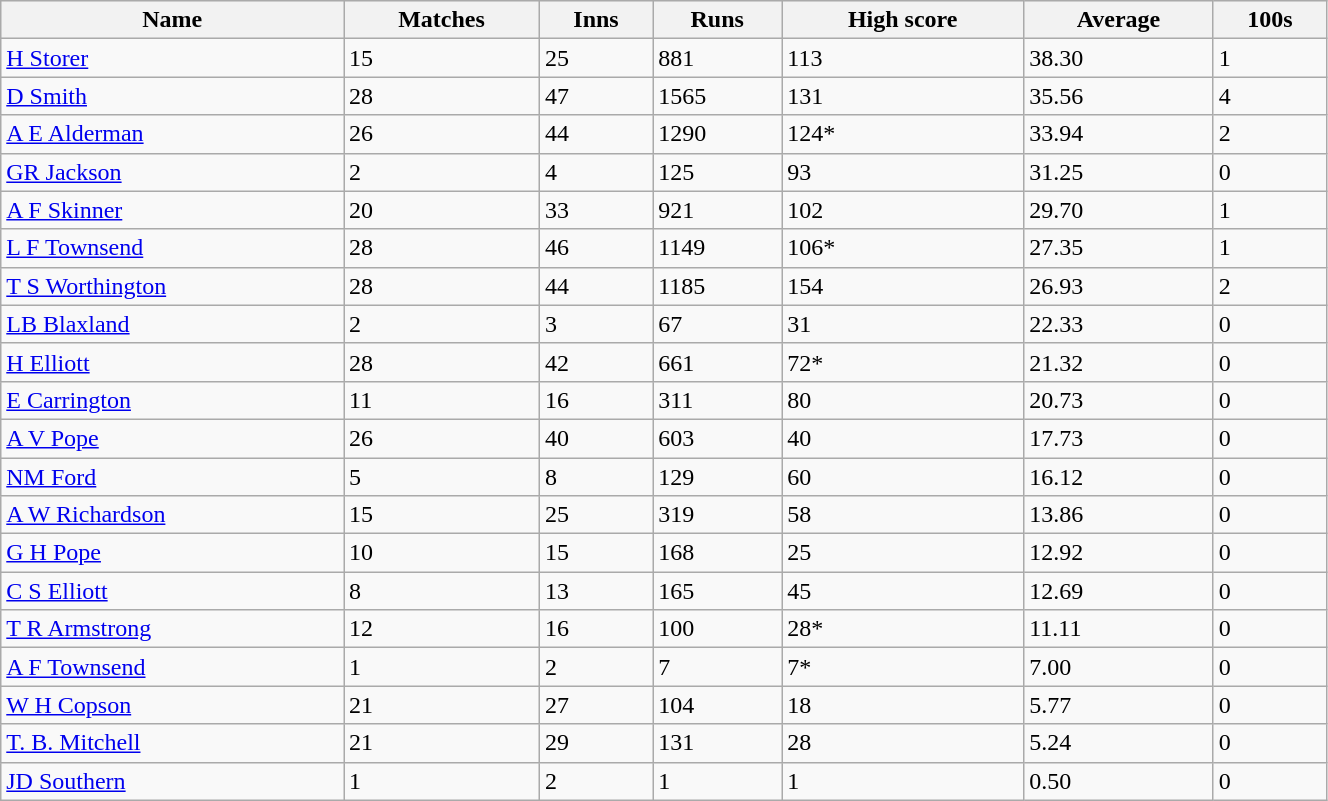<table class="wikitable sortable" style="width:70%;">
<tr style="background:#efefef;">
<th>Name</th>
<th>Matches</th>
<th>Inns</th>
<th>Runs</th>
<th>High score</th>
<th>Average</th>
<th>100s</th>
</tr>
<tr>
<td><a href='#'>H Storer</a></td>
<td>15</td>
<td>25</td>
<td>881</td>
<td>113</td>
<td>38.30</td>
<td>1</td>
</tr>
<tr>
<td><a href='#'>D Smith</a></td>
<td>28</td>
<td>47</td>
<td>1565</td>
<td>131</td>
<td>35.56</td>
<td>4</td>
</tr>
<tr>
<td><a href='#'>A E Alderman</a></td>
<td>26</td>
<td>44</td>
<td>1290</td>
<td>124*</td>
<td>33.94</td>
<td>2</td>
</tr>
<tr>
<td><a href='#'>GR Jackson</a></td>
<td>2</td>
<td>4</td>
<td>125</td>
<td>93</td>
<td>31.25</td>
<td>0</td>
</tr>
<tr>
<td><a href='#'>A F Skinner</a></td>
<td>20</td>
<td>33</td>
<td>921</td>
<td>102</td>
<td>29.70</td>
<td>1</td>
</tr>
<tr>
<td><a href='#'>L F Townsend</a></td>
<td>28</td>
<td>46</td>
<td>1149</td>
<td>106*</td>
<td>27.35</td>
<td>1</td>
</tr>
<tr>
<td><a href='#'>T S Worthington</a></td>
<td>28</td>
<td>44</td>
<td>1185</td>
<td>154</td>
<td>26.93</td>
<td>2</td>
</tr>
<tr>
<td><a href='#'>LB Blaxland</a></td>
<td>2</td>
<td>3</td>
<td>67</td>
<td>31</td>
<td>22.33</td>
<td>0</td>
</tr>
<tr>
<td><a href='#'>H Elliott</a></td>
<td>28</td>
<td>42</td>
<td>661</td>
<td>72*</td>
<td>21.32</td>
<td>0</td>
</tr>
<tr>
<td><a href='#'>E Carrington</a></td>
<td>11</td>
<td>16</td>
<td>311</td>
<td>80</td>
<td>20.73</td>
<td>0</td>
</tr>
<tr>
<td><a href='#'>A V Pope</a></td>
<td>26</td>
<td>40</td>
<td>603</td>
<td>40</td>
<td>17.73</td>
<td>0</td>
</tr>
<tr>
<td><a href='#'>NM Ford</a></td>
<td>5</td>
<td>8</td>
<td>129</td>
<td>60</td>
<td>16.12</td>
<td>0</td>
</tr>
<tr>
<td><a href='#'>A W Richardson</a></td>
<td>15</td>
<td>25</td>
<td>319</td>
<td>58</td>
<td>13.86</td>
<td>0</td>
</tr>
<tr>
<td><a href='#'>G H Pope</a></td>
<td>10</td>
<td>15</td>
<td>168</td>
<td>25</td>
<td>12.92</td>
<td>0</td>
</tr>
<tr>
<td><a href='#'>C S Elliott</a></td>
<td>8</td>
<td>13</td>
<td>165</td>
<td>45</td>
<td>12.69</td>
<td>0</td>
</tr>
<tr>
<td><a href='#'>T R Armstrong</a></td>
<td>12</td>
<td>16</td>
<td>100</td>
<td>28*</td>
<td>11.11</td>
<td>0</td>
</tr>
<tr>
<td><a href='#'>A F Townsend</a></td>
<td>1</td>
<td>2</td>
<td>7</td>
<td>7*</td>
<td>7.00</td>
<td>0</td>
</tr>
<tr>
<td><a href='#'>W H Copson</a></td>
<td>21</td>
<td>27</td>
<td>104</td>
<td>18</td>
<td>5.77</td>
<td>0</td>
</tr>
<tr>
<td><a href='#'>T. B. Mitchell</a></td>
<td>21</td>
<td>29</td>
<td>131</td>
<td>28</td>
<td>5.24</td>
<td>0</td>
</tr>
<tr>
<td><a href='#'>JD Southern</a></td>
<td>1</td>
<td>2</td>
<td>1</td>
<td>1</td>
<td>0.50</td>
<td>0</td>
</tr>
</table>
